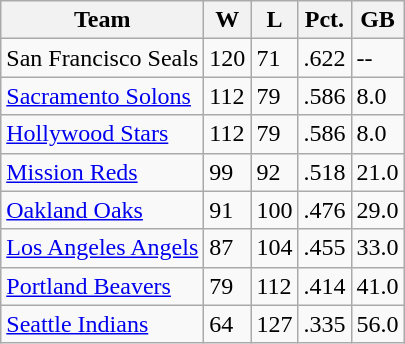<table class="wikitable">
<tr>
<th>Team</th>
<th>W</th>
<th>L</th>
<th>Pct.</th>
<th>GB</th>
</tr>
<tr>
<td>San Francisco Seals</td>
<td>120</td>
<td>71</td>
<td>.622</td>
<td>--</td>
</tr>
<tr>
<td><a href='#'>Sacramento Solons</a></td>
<td>112</td>
<td>79</td>
<td>.586</td>
<td>8.0</td>
</tr>
<tr>
<td><a href='#'>Hollywood Stars</a></td>
<td>112</td>
<td>79</td>
<td>.586</td>
<td>8.0</td>
</tr>
<tr>
<td><a href='#'>Mission Reds</a></td>
<td>99</td>
<td>92</td>
<td>.518</td>
<td>21.0</td>
</tr>
<tr>
<td><a href='#'>Oakland Oaks</a></td>
<td>91</td>
<td>100</td>
<td>.476</td>
<td>29.0</td>
</tr>
<tr>
<td><a href='#'>Los Angeles Angels</a></td>
<td>87</td>
<td>104</td>
<td>.455</td>
<td>33.0</td>
</tr>
<tr>
<td><a href='#'>Portland Beavers</a></td>
<td>79</td>
<td>112</td>
<td>.414</td>
<td>41.0</td>
</tr>
<tr>
<td><a href='#'>Seattle Indians</a></td>
<td>64</td>
<td>127</td>
<td>.335</td>
<td>56.0</td>
</tr>
</table>
